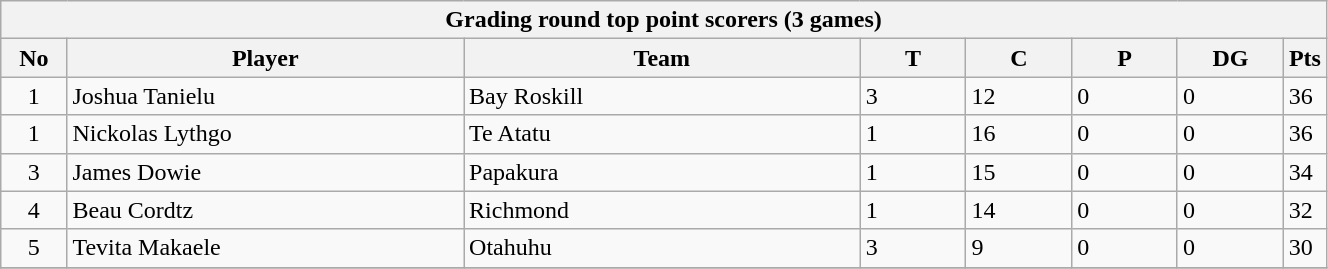<table class="wikitable collapsible sortable" style="text-align:left; font-size:100%; width:70%;">
<tr>
<th colspan="70%">Grading round top point scorers (3 games)</th>
</tr>
<tr>
<th style="width:5%;">No</th>
<th style="width:30%;">Player</th>
<th style="width:30%;">Team</th>
<th style="width:8%;">T</th>
<th style="width:8%;">C</th>
<th style="width:8%;">P</th>
<th style="width:8%;">DG</th>
<th style="width:12%;">Pts<br></th>
</tr>
<tr>
<td style="text-align:center;">1</td>
<td>Joshua Tanielu</td>
<td>Bay Roskill</td>
<td>3</td>
<td>12</td>
<td>0</td>
<td>0</td>
<td>36</td>
</tr>
<tr>
<td style="text-align:center;">1</td>
<td>Nickolas Lythgo</td>
<td>Te Atatu</td>
<td>1</td>
<td>16</td>
<td>0</td>
<td>0</td>
<td>36</td>
</tr>
<tr>
<td style="text-align:center;">3</td>
<td>James Dowie</td>
<td>Papakura</td>
<td>1</td>
<td>15</td>
<td>0</td>
<td>0</td>
<td>34</td>
</tr>
<tr>
<td style="text-align:center;">4</td>
<td>Beau Cordtz</td>
<td>Richmond</td>
<td>1</td>
<td>14</td>
<td>0</td>
<td>0</td>
<td>32</td>
</tr>
<tr>
<td style="text-align:center;">5</td>
<td>Tevita Makaele</td>
<td>Otahuhu</td>
<td>3</td>
<td>9</td>
<td>0</td>
<td>0</td>
<td>30</td>
</tr>
<tr>
</tr>
</table>
